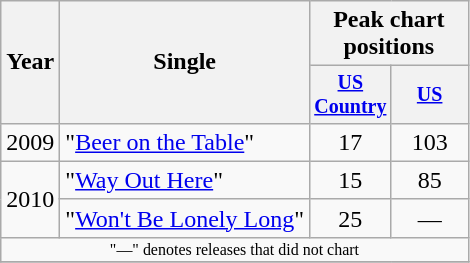<table class="wikitable" style="text-align:center;">
<tr>
<th rowspan="2">Year</th>
<th rowspan="2">Single</th>
<th colspan="2">Peak chart<br>positions</th>
</tr>
<tr style="font-size:smaller;">
<th width="45"><a href='#'>US Country</a></th>
<th width="45"><a href='#'>US</a><br></th>
</tr>
<tr>
<td>2009</td>
<td align="left">"<a href='#'>Beer on the Table</a>"</td>
<td>17</td>
<td>103</td>
</tr>
<tr>
<td rowspan="2">2010</td>
<td align="left">"<a href='#'>Way Out Here</a>"</td>
<td>15</td>
<td>85</td>
</tr>
<tr>
<td align="left">"<a href='#'>Won't Be Lonely Long</a>"</td>
<td>25</td>
<td>—</td>
</tr>
<tr>
<td colspan="4" style="font-size:8pt">"—" denotes releases that did not chart</td>
</tr>
<tr>
</tr>
</table>
